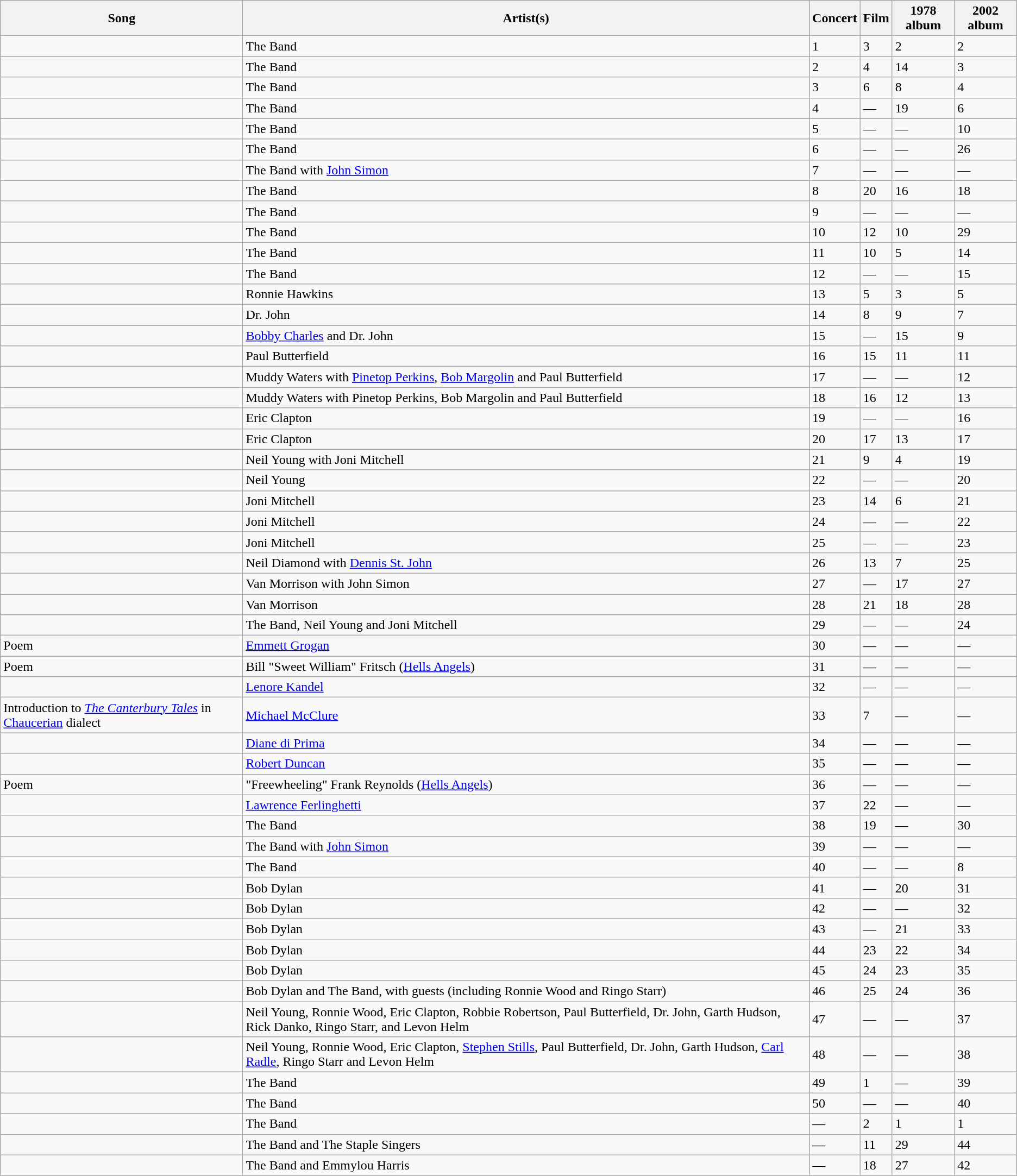<table class="wikitable sortable">
<tr>
<th scope="col">Song</th>
<th scope="col">Artist(s)</th>
<th scope="col">Concert</th>
<th scope="col">Film</th>
<th scope="col">1978 album</th>
<th scope="col">2002 album</th>
</tr>
<tr>
<td scope="row"></td>
<td>The Band</td>
<td>1</td>
<td>3</td>
<td>2</td>
<td>2</td>
</tr>
<tr>
<td scope="row"></td>
<td>The Band</td>
<td>2</td>
<td>4</td>
<td>14</td>
<td>3</td>
</tr>
<tr>
<td scope="row"></td>
<td>The Band</td>
<td>3</td>
<td>6</td>
<td>8</td>
<td>4</td>
</tr>
<tr>
<td scope="row"></td>
<td>The Band</td>
<td>4</td>
<td>—</td>
<td>19</td>
<td>6</td>
</tr>
<tr>
<td scope="row"></td>
<td>The Band</td>
<td>5</td>
<td>—</td>
<td>—</td>
<td>10</td>
</tr>
<tr>
<td scope="row"></td>
<td>The Band</td>
<td>6</td>
<td>—</td>
<td>—</td>
<td>26</td>
</tr>
<tr>
<td scope="row"></td>
<td>The Band with <a href='#'>John Simon</a></td>
<td>7</td>
<td>—</td>
<td>—</td>
<td>—</td>
</tr>
<tr>
<td scope="row"></td>
<td>The Band</td>
<td>8</td>
<td>20</td>
<td>16</td>
<td>18</td>
</tr>
<tr>
<td scope="row"></td>
<td>The Band</td>
<td>9</td>
<td>—</td>
<td>—</td>
<td>—</td>
</tr>
<tr>
<td scope="row"></td>
<td>The Band</td>
<td>10</td>
<td>12</td>
<td>10</td>
<td>29</td>
</tr>
<tr>
<td scope="row"></td>
<td>The Band</td>
<td>11</td>
<td>10</td>
<td>5</td>
<td>14</td>
</tr>
<tr>
<td scope="row"></td>
<td>The Band</td>
<td>12</td>
<td>—</td>
<td>—</td>
<td>15</td>
</tr>
<tr>
<td scope="row"></td>
<td>Ronnie Hawkins</td>
<td>13</td>
<td>5</td>
<td>3</td>
<td>5</td>
</tr>
<tr>
<td scope="row"></td>
<td>Dr. John</td>
<td>14</td>
<td>8</td>
<td>9</td>
<td>7</td>
</tr>
<tr>
<td scope="row"></td>
<td><a href='#'>Bobby Charles</a> and Dr. John</td>
<td>15</td>
<td>—</td>
<td>15</td>
<td>9</td>
</tr>
<tr>
<td scope="row"></td>
<td>Paul Butterfield</td>
<td>16</td>
<td>15</td>
<td>11</td>
<td>11</td>
</tr>
<tr>
<td scope="row"></td>
<td>Muddy Waters with <a href='#'>Pinetop Perkins</a>, <a href='#'>Bob Margolin</a> and Paul Butterfield</td>
<td>17</td>
<td>—</td>
<td>—</td>
<td>12</td>
</tr>
<tr>
<td scope="row"></td>
<td>Muddy Waters with Pinetop Perkins, Bob Margolin and Paul Butterfield</td>
<td>18</td>
<td>16</td>
<td>12</td>
<td>13</td>
</tr>
<tr>
<td scope="row"></td>
<td>Eric Clapton</td>
<td>19</td>
<td>—</td>
<td>—</td>
<td>16</td>
</tr>
<tr>
<td scope="row"></td>
<td>Eric Clapton</td>
<td>20</td>
<td>17</td>
<td>13</td>
<td>17</td>
</tr>
<tr>
<td scope="row"></td>
<td>Neil Young with Joni Mitchell</td>
<td>21</td>
<td>9</td>
<td>4</td>
<td>19</td>
</tr>
<tr>
<td scope="row"></td>
<td>Neil Young</td>
<td>22</td>
<td>—</td>
<td>—</td>
<td>20</td>
</tr>
<tr>
<td scope="row"></td>
<td>Joni Mitchell</td>
<td>23</td>
<td>14</td>
<td>6</td>
<td>21</td>
</tr>
<tr>
<td scope="row"></td>
<td>Joni Mitchell</td>
<td>24</td>
<td>—</td>
<td>—</td>
<td>22</td>
</tr>
<tr>
<td scope="row"></td>
<td>Joni Mitchell</td>
<td>25</td>
<td>—</td>
<td>—</td>
<td>23</td>
</tr>
<tr>
<td scope="row"></td>
<td>Neil Diamond with <a href='#'>Dennis St. John</a></td>
<td>26</td>
<td>13</td>
<td>7</td>
<td>25</td>
</tr>
<tr>
<td scope="row"></td>
<td>Van Morrison with John Simon</td>
<td>27</td>
<td>—</td>
<td>17</td>
<td>27</td>
</tr>
<tr>
<td scope="row"></td>
<td>Van Morrison</td>
<td>28</td>
<td>21</td>
<td>18</td>
<td>28</td>
</tr>
<tr>
<td scope="row"></td>
<td>The Band, Neil Young and Joni Mitchell</td>
<td>29</td>
<td>—</td>
<td>—</td>
<td>24</td>
</tr>
<tr>
<td scope="row">Poem</td>
<td><a href='#'>Emmett Grogan</a></td>
<td>30</td>
<td>—</td>
<td>—</td>
<td>—</td>
</tr>
<tr>
<td scope="row">Poem</td>
<td>Bill "Sweet William" Fritsch (<a href='#'>Hells Angels</a>)</td>
<td>31</td>
<td>—</td>
<td>—</td>
<td>—</td>
</tr>
<tr>
<td scope="row"></td>
<td><a href='#'>Lenore Kandel</a></td>
<td>32</td>
<td>—</td>
<td>—</td>
<td>—</td>
</tr>
<tr>
<td scope="row">Introduction to <em><a href='#'>The Canterbury Tales</a></em> in <a href='#'>Chaucerian</a> dialect</td>
<td><a href='#'>Michael McClure</a></td>
<td>33</td>
<td>7</td>
<td>—</td>
<td>—</td>
</tr>
<tr>
<td scope="row"></td>
<td><a href='#'>Diane di Prima</a></td>
<td>34</td>
<td>—</td>
<td>—</td>
<td>—</td>
</tr>
<tr>
<td scope="row"></td>
<td><a href='#'>Robert Duncan</a></td>
<td>35</td>
<td>—</td>
<td>—</td>
<td>—</td>
</tr>
<tr>
<td scope="row">Poem</td>
<td>"Freewheeling" Frank Reynolds (<a href='#'>Hells Angels</a>)</td>
<td>36</td>
<td>—</td>
<td>—</td>
<td>—</td>
</tr>
<tr>
<td scope="row"></td>
<td><a href='#'>Lawrence Ferlinghetti</a></td>
<td>37</td>
<td>22</td>
<td>—</td>
<td>—</td>
</tr>
<tr>
<td scope="row"></td>
<td>The Band</td>
<td>38</td>
<td>19</td>
<td>—</td>
<td>30</td>
</tr>
<tr>
<td scope="row"></td>
<td>The Band with <a href='#'>John Simon</a></td>
<td>39</td>
<td>—</td>
<td>—</td>
<td>—</td>
</tr>
<tr>
<td scope="row"></td>
<td>The Band</td>
<td>40</td>
<td>—</td>
<td>—</td>
<td>8</td>
</tr>
<tr>
<td scope="row"></td>
<td>Bob Dylan</td>
<td>41</td>
<td>—</td>
<td>20</td>
<td>31</td>
</tr>
<tr>
<td scope="row"></td>
<td>Bob Dylan</td>
<td>42</td>
<td>—</td>
<td>—</td>
<td>32</td>
</tr>
<tr>
<td scope="row"></td>
<td>Bob Dylan</td>
<td>43</td>
<td>—</td>
<td>21</td>
<td>33</td>
</tr>
<tr>
<td scope="row"></td>
<td>Bob Dylan</td>
<td>44</td>
<td>23</td>
<td>22</td>
<td>34</td>
</tr>
<tr>
<td scope="row"></td>
<td>Bob Dylan</td>
<td>45</td>
<td>24</td>
<td>23</td>
<td>35</td>
</tr>
<tr>
<td scope="row"></td>
<td>Bob Dylan and The Band, with guests (including Ronnie Wood and Ringo Starr)</td>
<td>46</td>
<td>25</td>
<td>24</td>
<td>36</td>
</tr>
<tr>
<td scope="row"></td>
<td>Neil Young, Ronnie Wood, Eric Clapton, Robbie Robertson, Paul Butterfield, Dr. John, Garth Hudson, Rick Danko, Ringo Starr, and Levon Helm</td>
<td>47</td>
<td>—</td>
<td>—</td>
<td>37</td>
</tr>
<tr>
<td scope="row"></td>
<td>Neil Young, Ronnie Wood, Eric Clapton, <a href='#'>Stephen Stills</a>, Paul Butterfield, Dr. John, Garth Hudson, <a href='#'>Carl Radle</a>, Ringo Starr and Levon Helm</td>
<td>48</td>
<td>—</td>
<td>—</td>
<td>38</td>
</tr>
<tr>
<td scope="row"></td>
<td>The Band</td>
<td>49</td>
<td>1</td>
<td>—</td>
<td>39</td>
</tr>
<tr>
<td scope="row"></td>
<td>The Band</td>
<td>50</td>
<td>—</td>
<td>—</td>
<td>40</td>
</tr>
<tr>
<td scope="row"></td>
<td>The Band</td>
<td>—</td>
<td>2</td>
<td>1</td>
<td>1</td>
</tr>
<tr>
<td scope="row"></td>
<td>The Band and The Staple Singers</td>
<td>—</td>
<td>11</td>
<td>29</td>
<td>44</td>
</tr>
<tr>
<td scope="row"></td>
<td>The Band and Emmylou Harris</td>
<td>—</td>
<td>18</td>
<td>27</td>
<td>42</td>
</tr>
</table>
